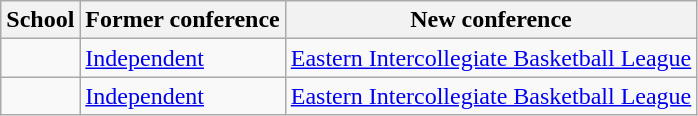<table class="wikitable sortable">
<tr>
<th>School</th>
<th>Former conference</th>
<th>New conference</th>
</tr>
<tr>
<td></td>
<td><a href='#'>Independent</a></td>
<td><a href='#'>Eastern Intercollegiate Basketball League</a></td>
</tr>
<tr>
<td></td>
<td><a href='#'>Independent</a></td>
<td><a href='#'>Eastern Intercollegiate Basketball League</a></td>
</tr>
</table>
